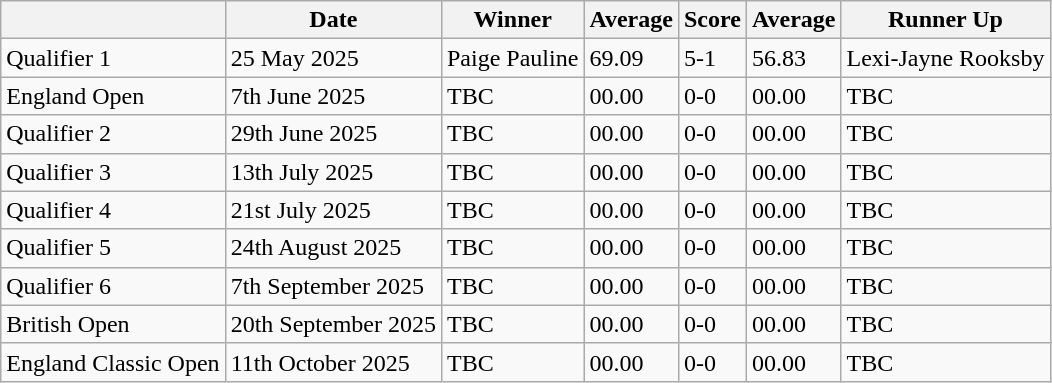<table class="wikitable">
<tr>
<th></th>
<th>Date</th>
<th>Winner</th>
<th>Average</th>
<th>Score</th>
<th>Average</th>
<th>Runner Up</th>
</tr>
<tr>
<td>Qualifier 1</td>
<td>25 May 2025</td>
<td>Paige Pauline </td>
<td>69.09</td>
<td>5-1</td>
<td>56.83</td>
<td>Lexi-Jayne Rooksby </td>
</tr>
<tr>
<td>England Open</td>
<td>7th June 2025</td>
<td>TBC </td>
<td>00.00</td>
<td>0-0</td>
<td>00.00</td>
<td>TBC </td>
</tr>
<tr>
<td>Qualifier 2</td>
<td>29th June 2025</td>
<td>TBC </td>
<td>00.00</td>
<td>0-0</td>
<td>00.00</td>
<td>TBC </td>
</tr>
<tr>
<td>Qualifier 3</td>
<td>13th July 2025</td>
<td>TBC</td>
<td>00.00</td>
<td>0-0</td>
<td>00.00</td>
<td>TBC  </td>
</tr>
<tr>
<td>Qualifier 4</td>
<td>21st July 2025</td>
<td>TBC  </td>
<td>00.00</td>
<td>0-0</td>
<td>00.00</td>
<td>TBC </td>
</tr>
<tr>
<td>Qualifier 5</td>
<td>24th August 2025</td>
<td>TBC  </td>
<td>00.00</td>
<td>0-0</td>
<td>00.00</td>
<td>TBC </td>
</tr>
<tr>
<td>Qualifier 6</td>
<td>7th September 2025</td>
<td>TBC  </td>
<td>00.00</td>
<td>0-0</td>
<td>00.00</td>
<td>TBC </td>
</tr>
<tr>
<td>British Open</td>
<td>20th September 2025</td>
<td>TBC  </td>
<td>00.00</td>
<td>0-0</td>
<td>00.00</td>
<td>TBC  </td>
</tr>
<tr>
<td>England Classic Open</td>
<td>11th October 2025</td>
<td>TBC  </td>
<td>00.00</td>
<td>0-0</td>
<td>00.00</td>
<td>TBC  </td>
</tr>
</table>
